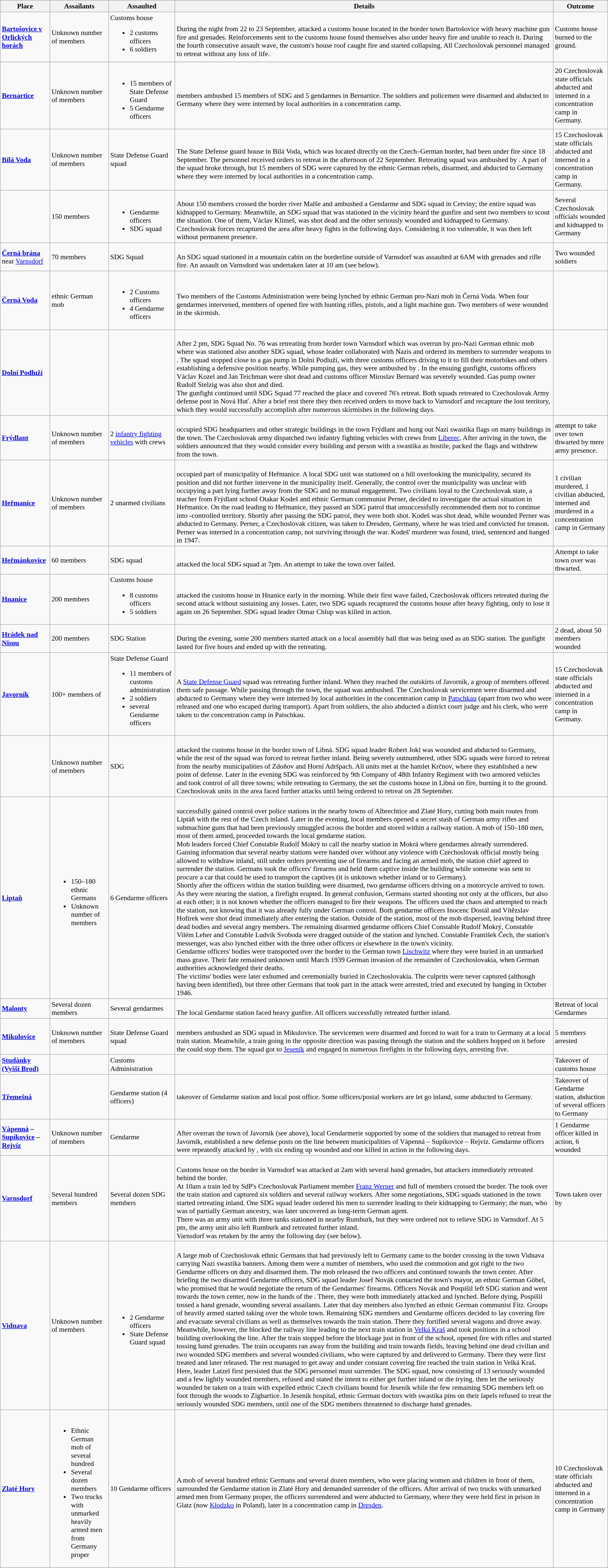<table class="wikitable sortable" style="font-size:90%;">
<tr>
<th>Place</th>
<th>Assailants</th>
<th>Assaulted</th>
<th>Details</th>
<th>Outcome</th>
</tr>
<tr>
<td><strong><a href='#'>Bartošovice v Orlických horách</a></strong></td>
<td>Unknown number of  members</td>
<td>Customs house<br><ul><li>2 customs officers</li><li>6 soldiers</li></ul></td>
<td><br>During the night from 22 to 23 September,  attacked a customs house located in the border town Bartošovice with heavy machine gun fire and grenades. Reinforcements sent to the customs house found themselves also under heavy fire and unable to reach it. During the fourth consecutive assault wave, the custom's house roof caught fire and started collapsing. All Czechoslovak personnel managed to retreat without any loss of life.</td>
<td>Customs house burned to the ground.</td>
</tr>
<tr>
</tr>
<tr>
<td><strong><a href='#'>Bernartice</a></strong></td>
<td>Unknown number of  members</td>
<td><br><ul><li>15 members of State Defense Guard</li><li>5 Gendarme officers</li></ul></td>
<td><br> members ambushed 15 members of SDG and 5 gendarmes in Bernartice. The soldiers and policemen were disarmed and abducted to Germany where they were interned by local authorities in a concentration camp.</td>
<td>20 Czechoslovak state officials abducted and interned in a concentration camp in Germany.</td>
</tr>
<tr>
<td><strong><a href='#'>Bílá Voda</a></strong></td>
<td>Unknown number of  members</td>
<td>State Defense Guard squad</td>
<td><br>The State Defense guard house in Bílá Voda, which was located directly on the Czech–German border, had been under fire since 18 September. The personnel received orders to retreat in the afternoon of 22 September. Retreating squad was ambushed by . A part of the squad broke through, but 15 members of SDG were captured by the ethnic German rebels, disarmed, and abducted to Germany where they were interned by local authorities in a concentration camp.</td>
<td>15 Czechoslovak state officials abducted and interned in a concentration camp in Germany.</td>
</tr>
<tr>
<td><strong></strong></td>
<td>150  members</td>
<td><br><ul><li>Gendarme officers</li><li>SDG squad</li></ul></td>
<td><br>About 150  members crossed the border river Malše and ambushed a Gendarme and SDG squad in Cetviny; the entire squad was kidnapped to Germany. Meanwhile, an SDG squad that was stationed in the vicinity heard the gunfire and sent two members to scout the situation. One of them, Václav Klimeš, was shot dead and the other seriously wounded and kidnapped to Germany.<br>Czechoslovak forces recaptured the area after heavy fights in the following days. Considering it too vulnerable, it was then left without permanent presence.</td>
<td>Several Czechoslovak officials wounded and kidnapped to Germany</td>
</tr>
<tr>
<td><strong><a href='#'>Černá brána</a></strong> near <a href='#'>Varnsdorf</a></td>
<td>70  members</td>
<td>SDG Squad</td>
<td><br>An SDG squad stationed in a mountain cabin on the borderline outside of Varnsdorf was assaulted at 6AM with grenades and rifle fire. An assault on Varnsdord was undertaken later at 10 am (see below).</td>
<td>Two wounded soldiers</td>
</tr>
<tr>
<td><strong><a href='#'>Černá Voda</a></strong></td>
<td>ethnic German mob</td>
<td><br><ul><li>2 Customs officers</li><li>4 Gendarme officers</li></ul></td>
<td><br>Two members of the Customs Administration were being lynched by ethnic German pro-Nazi mob in Černá Voda. When four gendarmes intervened, members of  opened fire with hunting rifles, pistols, and a light machine gun. Two members of  were wounded in the skirmish.</td>
<td></td>
</tr>
<tr>
<td><strong><a href='#'>Dolní Podluží</a></strong></td>
<td></td>
<td></td>
<td><br>After 2 pm, SDG Squad No. 76 was retreating from border town Varnsdorf which was overrun by pro-Nazi German ethnic mob where was stationed also another SDG squad, whose leader collaborated with Nazis and ordered its members to surrender weapons to . The squad stopped close to a gas pump in Dolní Podluží, with three customs officers driving to it to fill their motorbikes and others establishing a defensive position nearby. While pumping gas, they were ambushed by . In the ensuing gunfight, customs officers Václav Kozel and Jan Teichman were shot dead and customs officer Miroslav Bernard was severely wounded. Gas pump owner Rudolf Stelzig was also shot and died.<br>The gunfight continued until SDG Squad 77 reached the place and covered 76's retreat. Both squads retreated to Czechoslovak Army defense post in Nová Huť. After a brief rest there they then received orders to move back to Varnsdorf and recapture the lost territory, which they would successfully accomplish after numerous skirmishes in the following days. </td>
<td></td>
</tr>
<tr>
<td><strong><a href='#'>Frýdlant</a></strong></td>
<td>Unknown number of  members</td>
<td>2 <a href='#'>infantry fighting vehicles</a> with crews</td>
<td><br> occupied SDG headquarters and other strategic buildings in the town Frýdlant and hung out Nazi swastika flags on many buildings in the town. The Czechoslovak army dispatched two infantry fighting vehicles with crews from <a href='#'>Liberec</a>. After arriving in the town, the soldiers announced that they would consider every building and person with a swastika as hostile,  packed the flags and withdrew from the town.</td>
<td> attempt to take over town thwarted by mere army presence.</td>
</tr>
<tr>
<td><strong><a href='#'>Heřmanice</a></strong></td>
<td>Unknown number of  members</td>
<td>2 unarmed civilians</td>
<td><br> occupied part of municipality of Heřmanice. A local SDG unit was stationed on a hill overlooking the municipality, secured its position and did not further intervene in the municipality itself. Generally, the control over the municipality was unclear with  occupying a part lying further away from the SDG and no mutual engagement. Two civilians loyal to the Czechoslovak state, a teacher from Frýdlant school Otakar Kodeš and ethnic German communist Perner, decided to investigate the actual situation in Heřmanice. On the road leading to Heřmanice, they passed an SDG patrol that unsuccessfully recommended them not to continue into -controlled territory. Shortly after passing the SDG patrol, they were both shot. Kodeš was shot dead, while wounded Perner was abducted to Germany. Perner, a Czechoslovak citizen, was taken to Dresden, Germany, where he was tried and convicted for treason. Perner was interned in a concentration camp, not surviving through the war. Kodeš' murderer was found, tried, sentenced and hanged in 1947.</td>
<td>1 civilian murdered, 1 civilian abducted, interned and murdered in a concentration camp in Germany</td>
</tr>
<tr>
<td><strong><a href='#'>Heřmánkovice</a></strong></td>
<td>60  members</td>
<td>SDG squad</td>
<td><br> attacked the local SDG squad at 7pm. An attempt to take the town over failed.</td>
<td>Attempt to take town over was thwarted.</td>
</tr>
<tr>
<td><strong><a href='#'>Hnanice</a></strong></td>
<td>200  members</td>
<td>Customs house<br><ul><li>8 customs officers</li><li>5 soldiers</li></ul></td>
<td><br> attacked the customs house in Hnanice early in the morning. While their first wave failed, Czechoslovak officers retreated during the second attack without sustaining any losses. Later, two SDG squads recaptured the customs house after heavy fighting, only to lose it again on 26 September. SDG squad leader Otmar Chlup was killed in action.</td>
<td></td>
</tr>
<tr>
<td><strong><a href='#'>Hrádek nad Nisou</a></strong></td>
<td>200  members</td>
<td>SDG Station</td>
<td><br>During the evening, some 200  members started attack on a local assembly hall that was being used as an SDG station. The gunfight lasted for five hours and ended up with the  retreating.</td>
<td>2 dead, about 50  members wounded</td>
</tr>
<tr>
<td><strong><a href='#'>Javorník</a></strong></td>
<td>100+ members of </td>
<td>State Defense Guard<br><ul><li>11 members of customs administration</li><li>2 soldiers</li><li>several Gendarme officers</li></ul></td>
<td><br>A <a href='#'>State Defense Guard</a> squad was retreating further inland. When they reached the outskirts of Javorník, a group of  members offered them safe passage. While passing through the town, the squad was ambushed. The Czechoslovak servicemen were disarmed and abducted to Germany where they were interned by local authorities in the concentration camp in <a href='#'>Patschkau</a> (apart from two who were released and one who escaped during transport). Apart from soldiers, the  also abducted a district court judge and his clerk, who were taken to the concentration camp in Patschkau.</td>
<td>15 Czechoslovak state officials abducted and interned in a concentration camp in Germany.</td>
</tr>
<tr>
<td></td>
<td>Unknown number of  members</td>
<td>SDG</td>
<td><br> attacked the customs house in the border town of Libná. SDG squad leader Robert Jokl was wounded and abducted to Germany, while the rest of the squad was forced to retreat further inland. Being severely outnumbered, other SDG squads were forced to retreat from the nearby municipalities of Zdoňov and Horní Adršpach. All units met at the hamlet Krčnov, where they established a new point of defense. Later in the evening SDG was reinforced by 9th Company of 48th Infantry Regiment with two armored vehicles and took control of all three towns; while retreating to Germany, the  set the customs house in Libná on fire, burning it to the ground. Czechoslovak units in the area faced further attacks until being ordered to retreat on 28 September.</td>
<td></td>
</tr>
<tr>
<td><strong><a href='#'>Liptaň</a></strong></td>
<td><br><ul><li>150–180 ethnic Germans</li><li>Unknown number of  members</li></ul></td>
<td>6 Gendarme officers</td>
<td><br> successfully gained control over police stations in the nearby towns of Albrechtice and Zlaté Hory, cutting both main routes from Liptáň with the rest of the Czech inland. Later in the evening, local  members opened a secret stash of German army rifles and submachine guns that had been previously smuggled across the border and stored within a railway station. A mob of 150–180 men, most of them armed, proceeded towards the local gendarme station.<br>Mob leaders forced Chief Constable Rudolf Mokrý to call the nearby station in Mokrá where gendarmes already surrendered. Gaining information that several nearby stations were handed over without any violence with Czechoslovak official mostly being allowed to withdraw inland, still under orders preventing use of firearms and facing an armed mob, the station chief agreed to surrender the station. Germans took the officers' firearms and held them captive inside the building while someone was sent to procure a car that could be used to transport the captives (it is unknown whether inland or to Germany).<br>Shortly after the officers within the station building were disarmed, two gendarme officers driving on a motorcycle arrived to town. As they were nearing the station, a firefight erupted. In general confusion, Germans started shooting not only at the officers, but also at each other; it is not known whether the officers managed to fire their weapons. The officers used the chaos and attempted to reach the station, not knowing that it was already fully under German control. Both gendarme officers Inocenc Dostál and Vítězslav Hofírek were shot dead immediately after entering the station. Outside of the station, most of the mob dispersed, leaving behind three dead bodies and several angry  members. The remaining disarmed gendarme officers Chief Constable Rudolf Mokrý, Constable Vilém Leher and Constable Ludvík Svoboda were dragged outside of the station and lynched. Constable František Čech, the station's messenger, was also lynched either with the three other officers or elsewhere in the town's vicinity.<br>Gendarme officers' bodies were transported over the border to the German town <a href='#'>Lischwitz</a> where they were buried in an unmarked mass grave. Their fate remained unknown until March 1939 German invasion of the remainder of Czechoslovakia, when German authorities acknowledged their deaths.<br>The victims' bodies were later exhumed and ceremonially buried in Czechoslovakia. The culprits were never captured (although having been identified), but three other Germans that took part in the attack were arrested, tried and executed by hanging in October 1946.</td>
<td></td>
</tr>
<tr>
<td><strong><a href='#'>Malonty</a></strong></td>
<td>Several dozen  members</td>
<td>Several gendarmes</td>
<td><br>The local Gendarme station faced heavy gunfire. All officers successfully retreated further inland.</td>
<td>Retreat of local Gendarmes</td>
</tr>
<tr>
<td><strong><a href='#'>Mikulovice</a></strong></td>
<td>Unknown number of  members</td>
<td>State Defense Guard squad</td>
<td><br> members ambushed an SDG squad in Mikulovice. The servicemen were disarmed and forced to wait for a train to Germany at a local train station. Meanwhile, a train going in the opposite direction was passing through the station and the soldiers hopped on it before the  could stop them. The squad got to <a href='#'>Jeseník</a> and engaged  in numerous firefights in the following days, arresting five.</td>
<td>5  members arrested</td>
</tr>
<tr>
<td><strong><a href='#'>Studánky (Vyšší Brod)</a></strong></td>
<td></td>
<td>Customs Administration</td>
<td></td>
<td>Takeover of customs house</td>
</tr>
<tr>
<td><strong><a href='#'>Třemešná</a></strong></td>
<td></td>
<td>Gendarme station (4 officers)</td>
<td> takeover of Gendarme station and local post office. Some officers/postal workers are let go inland, some abducted to Germany.</td>
<td>Takeover of Gendarme station, abduction of several officers to Germany</td>
</tr>
<tr>
<td><strong><a href='#'>Vápenná</a> – <a href='#'>Supíkovice</a> – <a href='#'>Rejvíz</a></strong></td>
<td>Unknown number of  members</td>
<td>Gendarme</td>
<td><br>After  overran the town of Javorník (see above), local Gendarmerie supported by some of the soldiers that managed to retreat from Javorník, established a new defense posts on the line between municipalities of Vápenná – Supíkovice – Rejvíz. Gendarme officers were repeatedly attacked by , with six ending up wounded and one killed in action in the following days.</td>
<td>1 Gendarme officer killed in action, 6 wounded</td>
</tr>
<tr>
<td><strong><a href='#'>Varnsdorf</a></strong></td>
<td>Several hundred  members</td>
<td>Several dozen SDG members</td>
<td><br>Customs house on the border in Varnsdorf was attacked at 2am with several hand grenades, but attackers immediately retreated behind the border.<br>At 10am a train led by SdP's Czechoslovak Parliament member <a href='#'>Franz Werner</a> and full of  members crossed the border. The  took over the train station and captured six soldiers and several railway workers. After some negotiations, SDG squads stationed in the town started retreating inland. One SDG squad leader ordered his men to surrender leading to their kidnapping to Germany; the man, who was of partially German ancestry, was later uncovered as long-term German agent.<br>There was an army unit with three tanks stationed in nearby Rumburk, but they were ordered not to relieve SDG in Varnsdorf. At 5 pm, the army unit also left Rumburk and retreated further inland.<br>Varnsdorf was retaken by the army the following day (see below).</td>
<td>Town taken over by </td>
</tr>
<tr>
<td><strong><a href='#'>Vidnava</a></strong></td>
<td>Unknown number of  members</td>
<td><br><ul><li>2 Gendarme officers</li><li>State Defense Guard squad</li></ul></td>
<td><br>A large mob of Czechoslovak ethnic Germans that had previously left to Germany came to the border crossing in the town Vidnava carrying Nazi swastika banners. Among them were a number of  members, who used the commotion and got right to the two Gendarme officers on duty and disarmed them. The mob released the two officers and continued towards the town center. After briefing the two disarmed Gendarme officers, SDG squad leader Josef Novák contacted the town's mayor, an ethnic German Göbel, who promised that he would negotiate the return of the Gendarmes' firearms. Officers Novák and Pospíšil left SDG station and went towards the town center, now in the hands of the . There, they were both immediately attacked and lynched. Before dying, Pospíšil tossed a hand grenade, wounding several assailants. Later that day  members also lynched an ethnic German communist Fitz. Groups of heavily armed  started taking over the whole town. Remaining SDG members and Gendarme officers decided to lay covering fire and evacuate several civilians as well as themselves towards the train station. There they fortified several wagons and drove away. Meanwhile, however, the  blocked the railway line leading to the next train station in <a href='#'>Velká Kraš</a> and took positions in a school building overlooking the line. After the train stopped before the blockage just in front of the school,  opened fire with rifles and started tossing hand grenades. The train occupants ran away from the building and train towards fields, leaving behind one dead civilian and two wounded SDG members and several wounded civilians, who were captured by  and delivered to Germany. There they were first treated and later released. The rest managed to get away and under constant covering fire reached the train station in Velká Kraš. Here,  leader Latzel first persisted that the SDG personnel must surrender. The SDG squad, now consisting of 13 seriously wounded and a few lightly wounded members, refused and stated the intent to either get further inland or die trying.  then let the seriously wounded be taken on a train with expelled ethnic Czech civilians bound for Jeseník while the few remaining SDG members left on foot through the woods to Zighartice. In Jeseník hospital, ethnic German doctors with swastika pins on their lapels refused to treat the seriously wounded SDG members, until one of the SDG members threatened to discharge hand grenades.</td>
<td></td>
</tr>
<tr>
<td><strong><a href='#'>Zlaté Hory</a></strong></td>
<td><br><ul><li>Ethnic German mob of several hundred</li><li>Several dozen  members</li><li>Two trucks with unmarked heavily armed men from Germany proper</li></ul></td>
<td>10 Gendarme officers</td>
<td><br>A mob of several hundred ethnic Germans and several dozen  members, who were placing women and children in front of them, surrounded the Gendarme station in Zlaté Hory and demanded surrender of the officers. After arrival of two trucks with unmarked armed men from Germany proper, the officers surrendered and were abducted to Germany, where they were held first in prison in Glatz (now <a href='#'>Kłodzko</a> in Poland), later in a concentration camp in <a href='#'>Dresden</a>.</td>
<td>10 Czechoslovak state officials abducted and interned in a concentration camp in Germany</td>
</tr>
<tr>
</tr>
</table>
